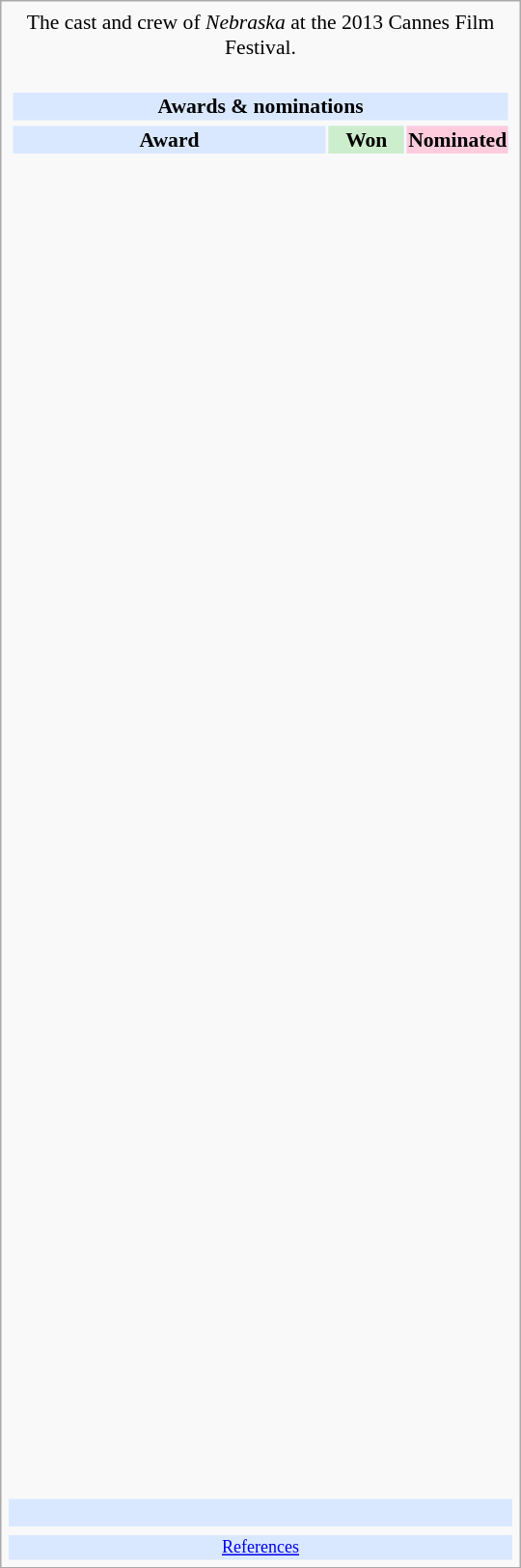<table class="infobox" style="width: 25em; text-align: left; font-size: 90%; vertical-align: middle;">
<tr>
<td colspan="3" style="text-align:center;"> The cast and crew of <em>Nebraska</em> at the 2013 Cannes Film Festival.</td>
</tr>
<tr>
<td colspan=3><br><table class="collapsible collapsed" width=100%>
<tr>
<th colspan=3 style="background-color: #D9E8FF; text-align: center;">Awards & nominations</th>
</tr>
<tr>
</tr>
<tr style="background:#d9e8ff; text-align:center;">
<td style="text-align:center;"><strong>Award</strong></td>
<td style="text-align:center; background:#cec; text-size:0.9em; width:50px;"><strong>Won</strong></td>
<td style="text-align:center; background:#fcd; text-size:0.9em; width:50px;"><strong>Nominated</strong></td>
</tr>
<tr>
<td style="text-align:center;"><br></td>
<td></td>
<td></td>
</tr>
<tr>
<td style="text-align:center;"><br></td>
<td></td>
<td></td>
</tr>
<tr>
<td style="text-align:center;"><br></td>
<td></td>
<td></td>
</tr>
<tr>
<td style="text-align:center;"><br></td>
<td></td>
<td></td>
</tr>
<tr>
<td style="text-align:center;"><br></td>
<td></td>
<td></td>
</tr>
<tr>
<td style="text-align:center;"><br></td>
<td></td>
<td></td>
</tr>
<tr>
<td style="text-align:center;"><br></td>
<td></td>
<td></td>
</tr>
<tr>
<td style="text-align:center;"><br></td>
<td></td>
<td></td>
</tr>
<tr>
<td style="text-align:center;"><br></td>
<td></td>
<td></td>
</tr>
<tr>
<td style="text-align:center;"><br></td>
<td></td>
<td></td>
</tr>
<tr>
<td style="text-align:center;"><br></td>
<td></td>
<td></td>
</tr>
<tr>
<td style="text-align:center;"><br></td>
<td></td>
<td></td>
</tr>
<tr>
<td style="text-align:center;"><br></td>
<td></td>
<td></td>
</tr>
<tr>
<td style="text-align:center;"><br></td>
<td></td>
<td></td>
</tr>
<tr>
<td style="text-align:center;"><br></td>
<td></td>
<td></td>
</tr>
<tr>
<td style="text-align:center;"><br></td>
<td></td>
<td></td>
</tr>
<tr>
<td style="text-align:center;"><br></td>
<td></td>
<td></td>
</tr>
<tr>
<td style="text-align:center;"><br></td>
<td></td>
<td></td>
</tr>
<tr>
<td style="text-align:center;"><br></td>
<td></td>
<td></td>
</tr>
<tr>
<td style="text-align:center;"><br></td>
<td></td>
<td></td>
</tr>
<tr>
<td style="text-align:center;"><br></td>
<td></td>
<td></td>
</tr>
<tr>
<td style="text-align:center;"><br></td>
<td></td>
<td></td>
</tr>
<tr>
<td style="text-align:center;"><br></td>
<td></td>
<td></td>
</tr>
<tr>
<td style="text-align:center;"><br></td>
<td></td>
<td></td>
</tr>
<tr>
<td style="text-align:center;"><br></td>
<td></td>
<td></td>
</tr>
<tr>
<td style="text-align:center;"><br></td>
<td></td>
<td></td>
</tr>
<tr>
<td style="text-align:center;"><br></td>
<td></td>
<td></td>
</tr>
<tr>
<td style="text-align:center;"><br></td>
<td></td>
<td></td>
</tr>
<tr>
<td style="text-align:center;"><br></td>
<td></td>
<td></td>
</tr>
<tr>
<td style="text-align:center;"><br></td>
<td></td>
<td></td>
</tr>
<tr>
<td style="text-align:center;"><br></td>
<td></td>
<td></td>
</tr>
<tr>
<td style="text-align:center;"><br></td>
<td></td>
<td></td>
</tr>
<tr>
<td style="text-align:center;"><br></td>
<td></td>
<td></td>
</tr>
<tr>
<td style="text-align:center;"><br></td>
<td></td>
<td></td>
</tr>
<tr>
<td style="text-align:center;"><br></td>
<td></td>
<td></td>
</tr>
<tr>
<td style="text-align:center;"><br></td>
<td></td>
<td></td>
</tr>
<tr>
<td style="text-align:center;"><br></td>
<td></td>
<td></td>
</tr>
<tr>
<td style="text-align:center;"><br></td>
<td></td>
<td></td>
</tr>
<tr>
<td style="text-align:center;"><br></td>
<td></td>
<td></td>
</tr>
<tr>
<td style="text-align:center;"><br></td>
<td></td>
<td></td>
</tr>
<tr>
<td style="text-align:center;"><br></td>
<td></td>
<td></td>
</tr>
<tr>
<td style="text-align:center;"><br></td>
<td></td>
<td></td>
</tr>
<tr>
<td style="text-align:center;"><br></td>
<td></td>
<td></td>
</tr>
<tr>
<td style="text-align:center;"><br></td>
<td></td>
<td></td>
</tr>
</table>
</td>
</tr>
<tr style="background:#d9e8ff;">
<td style="text-align:center;" colspan="3"><br></td>
</tr>
<tr>
<td></td>
<td></td>
<td></td>
</tr>
<tr style="background:#d9e8ff;">
<td colspan="3" style="font-size: smaller; text-align:center;"><a href='#'>References</a></td>
</tr>
</table>
